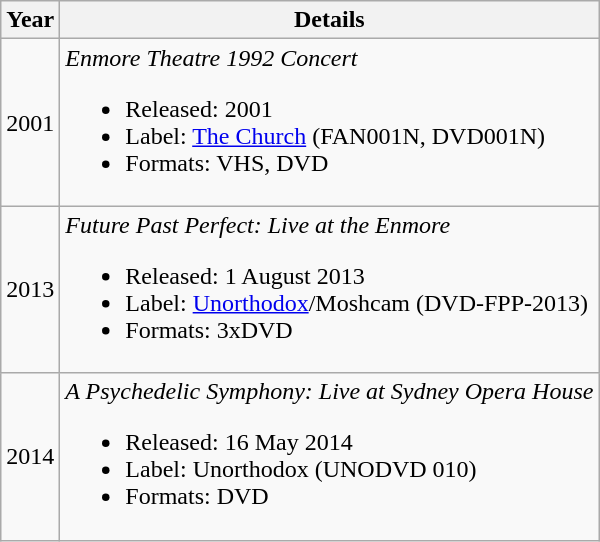<table class="wikitable">
<tr>
<th>Year</th>
<th>Details</th>
</tr>
<tr>
<td style="text-align:center;">2001</td>
<td><em>Enmore Theatre 1992 Concert</em><br><ul><li>Released: 2001</li><li>Label: <a href='#'>The Church</a> (FAN001N, DVD001N)</li><li>Formats: VHS, DVD</li></ul></td>
</tr>
<tr>
<td style="text-align:center;">2013</td>
<td><em>Future Past Perfect: Live at the Enmore</em><br><ul><li>Released: 1 August 2013</li><li>Label: <a href='#'>Unorthodox</a>/Moshcam (DVD-FPP-2013)</li><li>Formats: 3xDVD</li></ul></td>
</tr>
<tr>
<td style="text-align:center;">2014</td>
<td><em>A Psychedelic Symphony: Live at Sydney Opera House</em><br><ul><li>Released: 16 May 2014</li><li>Label: Unorthodox (UNODVD 010)</li><li>Formats: DVD</li></ul></td>
</tr>
</table>
